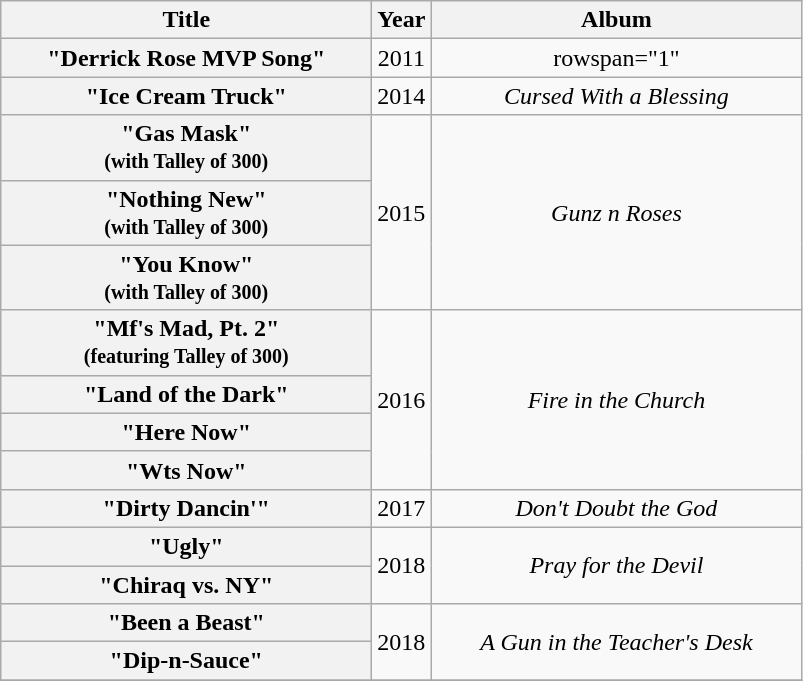<table class="wikitable plainrowheaders" style="text-align:center;">
<tr>
<th scope="col" style="width:15em;">Title</th>
<th scope="col">Year</th>
<th scope="col" style="width:15em;">Album</th>
</tr>
<tr>
<th scope="row">"Derrick Rose MVP Song"</th>
<td>2011</td>
<td>rowspan="1" </td>
</tr>
<tr>
<th scope="row">"Ice Cream Truck"</th>
<td>2014</td>
<td rowspan="1"><em>Cursed With a Blessing</em></td>
</tr>
<tr>
<th scope="row">"Gas Mask"<br><small>(with Talley of 300)</small></th>
<td rowspan="3">2015</td>
<td rowspan="3"><em>Gunz n Roses</em></td>
</tr>
<tr>
<th scope="row">"Nothing New"<br><small>(with Talley of 300)</small></th>
</tr>
<tr>
<th scope="row">"You Know"<br><small>(with Talley of 300)</small></th>
</tr>
<tr>
<th scope="row">"Mf's Mad, Pt. 2"<br><small>(featuring Talley of 300)</small></th>
<td rowspan="4">2016</td>
<td rowspan="4"><em>Fire in the Church</em></td>
</tr>
<tr>
<th scope="row">"Land of the Dark"</th>
</tr>
<tr>
<th scope="row">"Here Now"</th>
</tr>
<tr>
<th scope="row">"Wts Now"</th>
</tr>
<tr>
<th scope="row">"Dirty Dancin'"</th>
<td>2017</td>
<td rowspan="1"><em>Don't Doubt the God</em></td>
</tr>
<tr>
<th scope="row">"Ugly"</th>
<td rowspan="2">2018</td>
<td rowspan="2"><em>Pray for the Devil</em></td>
</tr>
<tr>
<th scope="row">"Chiraq vs. NY"</th>
</tr>
<tr>
<th scope="row">"Been a Beast"</th>
<td rowspan="2">2018</td>
<td rowspan="2"><em>A Gun in the Teacher's Desk</em></td>
</tr>
<tr>
<th scope="row">"Dip-n-Sauce"</th>
</tr>
<tr>
</tr>
</table>
